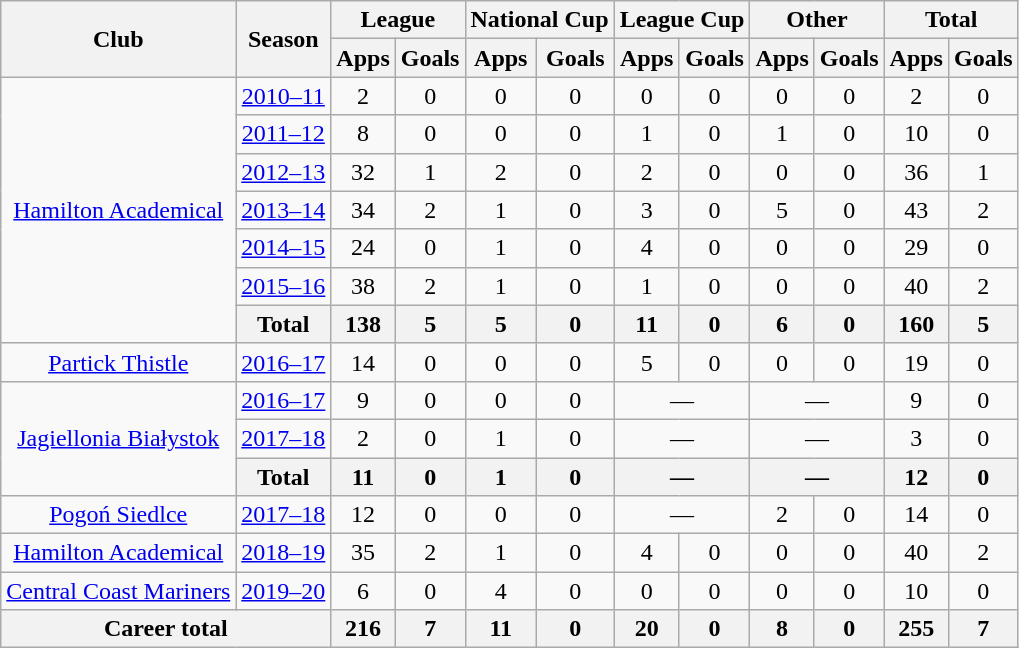<table class="wikitable" style="text-align: center;">
<tr>
<th rowspan="2">Club</th>
<th rowspan="2">Season</th>
<th colspan="2">League</th>
<th colspan="2">National Cup</th>
<th colspan="2">League Cup</th>
<th colspan="2">Other</th>
<th colspan="2">Total</th>
</tr>
<tr>
<th>Apps</th>
<th>Goals</th>
<th>Apps</th>
<th>Goals</th>
<th>Apps</th>
<th>Goals</th>
<th>Apps</th>
<th>Goals</th>
<th>Apps</th>
<th>Goals</th>
</tr>
<tr>
<td rowspan="7" valign="center"><a href='#'>Hamilton Academical</a></td>
<td><a href='#'>2010–11</a></td>
<td>2</td>
<td>0</td>
<td>0</td>
<td>0</td>
<td>0</td>
<td>0</td>
<td>0</td>
<td>0</td>
<td>2</td>
<td>0</td>
</tr>
<tr>
<td><a href='#'>2011–12</a></td>
<td>8</td>
<td>0</td>
<td>0</td>
<td>0</td>
<td>1</td>
<td>0</td>
<td>1</td>
<td>0</td>
<td>10</td>
<td>0</td>
</tr>
<tr>
<td><a href='#'>2012–13</a></td>
<td>32</td>
<td>1</td>
<td>2</td>
<td>0</td>
<td>2</td>
<td>0</td>
<td>0</td>
<td>0</td>
<td>36</td>
<td>1</td>
</tr>
<tr>
<td><a href='#'>2013–14</a></td>
<td>34</td>
<td>2</td>
<td>1</td>
<td>0</td>
<td>3</td>
<td>0</td>
<td>5</td>
<td>0</td>
<td>43</td>
<td>2</td>
</tr>
<tr>
<td><a href='#'>2014–15</a></td>
<td>24</td>
<td>0</td>
<td>1</td>
<td>0</td>
<td>4</td>
<td>0</td>
<td>0</td>
<td>0</td>
<td>29</td>
<td>0</td>
</tr>
<tr>
<td><a href='#'>2015–16</a></td>
<td>38</td>
<td>2</td>
<td>1</td>
<td>0</td>
<td>1</td>
<td>0</td>
<td>0</td>
<td>0</td>
<td>40</td>
<td>2</td>
</tr>
<tr>
<th>Total</th>
<th>138</th>
<th>5</th>
<th>5</th>
<th>0</th>
<th>11</th>
<th>0</th>
<th>6</th>
<th>0</th>
<th>160</th>
<th>5</th>
</tr>
<tr>
<td rowspan="1" valign="center"><a href='#'>Partick Thistle</a></td>
<td><a href='#'>2016–17</a></td>
<td>14</td>
<td>0</td>
<td>0</td>
<td>0</td>
<td>5</td>
<td>0</td>
<td>0</td>
<td>0</td>
<td>19</td>
<td>0</td>
</tr>
<tr>
<td rowspan="3" valign="center"><a href='#'>Jagiellonia Białystok</a></td>
<td><a href='#'>2016–17</a></td>
<td>9</td>
<td>0</td>
<td>0</td>
<td>0</td>
<td colspan="2">—</td>
<td colspan="2">—</td>
<td>9</td>
<td>0</td>
</tr>
<tr>
<td><a href='#'>2017–18</a></td>
<td>2</td>
<td>0</td>
<td>1</td>
<td>0</td>
<td colspan="2">—</td>
<td colspan="2">—</td>
<td>3</td>
<td>0</td>
</tr>
<tr>
<th>Total</th>
<th>11</th>
<th>0</th>
<th>1</th>
<th>0</th>
<th colspan="2">—</th>
<th colspan="2">—</th>
<th>12</th>
<th>0</th>
</tr>
<tr>
<td rowspan="1" valign="center"><a href='#'>Pogoń Siedlce</a></td>
<td><a href='#'>2017–18</a></td>
<td>12</td>
<td>0</td>
<td>0</td>
<td>0</td>
<td colspan="2">—</td>
<td>2</td>
<td>0</td>
<td>14</td>
<td>0</td>
</tr>
<tr>
<td rowspan="1" valign="center"><a href='#'>Hamilton Academical</a></td>
<td><a href='#'>2018–19</a></td>
<td>35</td>
<td>2</td>
<td>1</td>
<td>0</td>
<td>4</td>
<td>0</td>
<td>0</td>
<td>0</td>
<td>40</td>
<td>2</td>
</tr>
<tr>
<td rowspan="1" valign="center"><a href='#'>Central Coast Mariners</a></td>
<td><a href='#'>2019–20</a></td>
<td>6</td>
<td>0</td>
<td>4</td>
<td>0</td>
<td>0</td>
<td>0</td>
<td>0</td>
<td>0</td>
<td>10</td>
<td>0</td>
</tr>
<tr>
<th colspan="2">Career total</th>
<th>216</th>
<th>7</th>
<th>11</th>
<th>0</th>
<th>20</th>
<th>0</th>
<th>8</th>
<th>0</th>
<th>255</th>
<th>7</th>
</tr>
</table>
